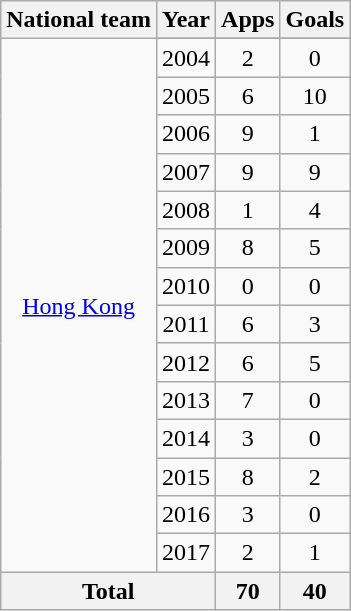<table class="wikitable" style="text-align:center">
<tr>
<th>National team</th>
<th>Year</th>
<th>Apps</th>
<th>Goals</th>
</tr>
<tr>
<td rowspan="15"><a href='#'>Hong Kong</a></td>
</tr>
<tr>
<td>2004</td>
<td>2</td>
<td>0</td>
</tr>
<tr>
<td>2005</td>
<td>6</td>
<td>10</td>
</tr>
<tr>
<td>2006</td>
<td>9</td>
<td>1</td>
</tr>
<tr>
<td>2007</td>
<td>9</td>
<td>9</td>
</tr>
<tr>
<td>2008</td>
<td>1</td>
<td>4</td>
</tr>
<tr>
<td>2009</td>
<td>8</td>
<td>5</td>
</tr>
<tr>
<td>2010</td>
<td>0</td>
<td>0</td>
</tr>
<tr>
<td>2011</td>
<td>6</td>
<td>3</td>
</tr>
<tr>
<td>2012</td>
<td>6</td>
<td>5</td>
</tr>
<tr>
<td>2013</td>
<td>7</td>
<td>0</td>
</tr>
<tr>
<td>2014</td>
<td>3</td>
<td>0</td>
</tr>
<tr>
<td>2015</td>
<td>8</td>
<td>2</td>
</tr>
<tr>
<td>2016</td>
<td>3</td>
<td>0</td>
</tr>
<tr>
<td>2017</td>
<td>2</td>
<td>1</td>
</tr>
<tr>
<th colspan=2>Total</th>
<th>70</th>
<th>40</th>
</tr>
</table>
